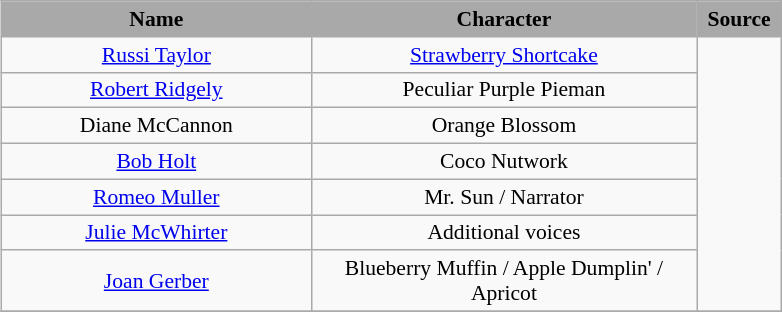<table class="wikitable" style="font-size:90%; text-align:center; margin: 5px;">
<tr>
<th style="background:darkGrey; width:200px;">Name</th>
<th style="background:darkGrey; width:250px;">Character</th>
<th style="background:darkGrey; width:50px;">Source</th>
</tr>
<tr>
<td><a href='#'>Russi Taylor</a></td>
<td><a href='#'>Strawberry Shortcake</a></td>
<td rowspan="7"></td>
</tr>
<tr>
<td><a href='#'>Robert Ridgely</a></td>
<td>Peculiar Purple Pieman</td>
</tr>
<tr>
<td>Diane McCannon</td>
<td>Orange Blossom</td>
</tr>
<tr>
<td><a href='#'>Bob Holt</a></td>
<td>Coco Nutwork</td>
</tr>
<tr>
<td><a href='#'>Romeo Muller</a></td>
<td>Mr. Sun / Narrator</td>
</tr>
<tr>
<td><a href='#'>Julie McWhirter</a></td>
<td>Additional voices</td>
</tr>
<tr>
<td><a href='#'>Joan Gerber</a></td>
<td>Blueberry Muffin / Apple Dumplin' / Apricot</td>
</tr>
<tr>
</tr>
</table>
